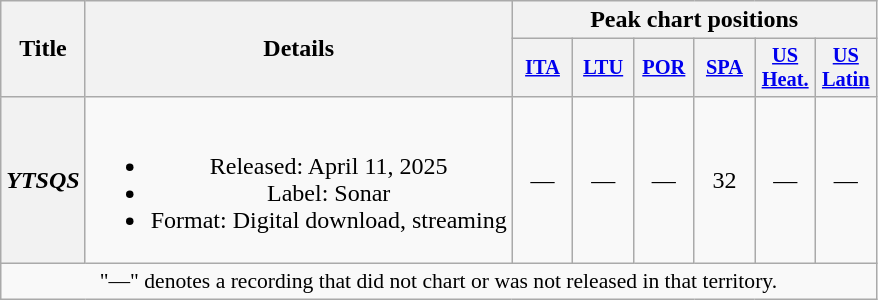<table class="wikitable plainrowheaders" style="text-align:center;">
<tr>
<th scope="col" rowspan="2">Title</th>
<th scope="col" rowspan="2">Details</th>
<th scope="col" colspan="6">Peak chart positions</th>
</tr>
<tr>
<th scope="col" style="width:2.5em;font-size:85%;"><a href='#'>ITA</a><br></th>
<th scope="col" style="width:2.5em;font-size:85%;"><a href='#'>LTU</a><br></th>
<th scope="col" style="width:2.5em;font-size:85%;"><a href='#'>POR</a><br></th>
<th scope="col" style="width:2.5em;font-size:85%;"><a href='#'>SPA</a><br></th>
<th scope="col" style="width:2.5em;font-size:85%;"><a href='#'>US<br>Heat.</a><br></th>
<th scope="col" style="width:2.5em;font-size:85%;"><a href='#'>US<br>Latin</a><br></th>
</tr>
<tr>
<th scope="row"><em>YTSQS</em></th>
<td><br><ul><li>Released: April 11, 2025</li><li>Label: Sonar</li><li>Format: Digital download, streaming</li></ul></td>
<td>—</td>
<td>—</td>
<td>—</td>
<td>32</td>
<td>—</td>
<td>—</td>
</tr>
<tr>
<td colspan="12" style="font-size:90%">"—" denotes a recording that did not chart or was not released in that territory.</td>
</tr>
</table>
